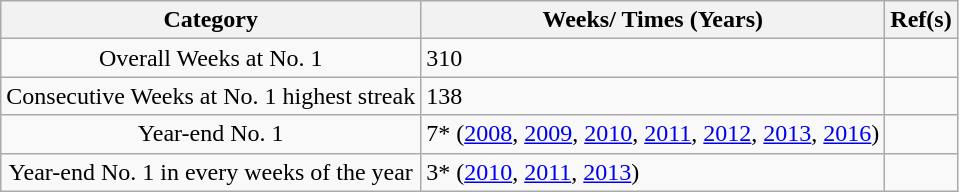<table class="wikitable sortable plainrowheaders">
<tr>
<th scope="col">Category</th>
<th scope="col">Weeks/ Times (Years)</th>
<th scope="col" class="unsortable">Ref(s)</th>
</tr>
<tr>
<td style="text-align:center">Overall Weeks at No. 1</td>
<td scope="row">310</td>
<td></td>
</tr>
<tr>
<td style="text-align:center">Consecutive Weeks at No. 1 highest streak</td>
<td scope="row">138</td>
<td></td>
</tr>
<tr>
<td style="text-align:center">Year-end No. 1</td>
<td scope="row">7* (<a href='#'>2008</a>, <a href='#'>2009</a>, <a href='#'>2010</a>, <a href='#'>2011</a>, <a href='#'>2012</a>, <a href='#'>2013</a>, <a href='#'>2016</a>)</td>
<td></td>
</tr>
<tr>
<td style="text-align:center">Year-end No. 1 in every weeks of the year</td>
<td scope="row">3* (<a href='#'>2010</a>, <a href='#'>2011</a>, <a href='#'>2013</a>)</td>
<td></td>
</tr>
</table>
